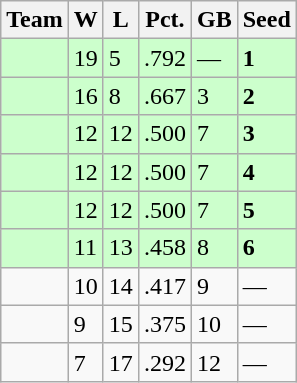<table class=wikitable>
<tr>
<th>Team</th>
<th>W</th>
<th>L</th>
<th>Pct.</th>
<th>GB</th>
<th>Seed</th>
</tr>
<tr bgcolor=ccffcc>
<td></td>
<td>19</td>
<td>5</td>
<td>.792</td>
<td>—</td>
<td><strong>1</strong></td>
</tr>
<tr bgcolor=ccffcc>
<td></td>
<td>16</td>
<td>8</td>
<td>.667</td>
<td>3</td>
<td><strong>2</strong></td>
</tr>
<tr bgcolor=ccffcc>
<td></td>
<td>12</td>
<td>12</td>
<td>.500</td>
<td>7</td>
<td><strong>3</strong></td>
</tr>
<tr bgcolor=ccffcc>
<td></td>
<td>12</td>
<td>12</td>
<td>.500</td>
<td>7</td>
<td><strong>4</strong></td>
</tr>
<tr bgcolor=ccffcc>
<td></td>
<td>12</td>
<td>12</td>
<td>.500</td>
<td>7</td>
<td><strong>5</strong></td>
</tr>
<tr bgcolor=ccffcc>
<td></td>
<td>11</td>
<td>13</td>
<td>.458</td>
<td>8</td>
<td><strong>6</strong></td>
</tr>
<tr>
<td></td>
<td>10</td>
<td>14</td>
<td>.417</td>
<td>9</td>
<td>—</td>
</tr>
<tr>
<td></td>
<td>9</td>
<td>15</td>
<td>.375</td>
<td>10</td>
<td>—</td>
</tr>
<tr>
<td></td>
<td>7</td>
<td>17</td>
<td>.292</td>
<td>12</td>
<td>—</td>
</tr>
</table>
